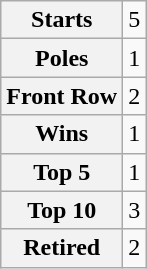<table class="wikitable" style="text-align:center">
<tr>
<th>Starts</th>
<td>5</td>
</tr>
<tr>
<th>Poles</th>
<td>1</td>
</tr>
<tr>
<th>Front Row</th>
<td>2</td>
</tr>
<tr>
<th>Wins</th>
<td>1</td>
</tr>
<tr>
<th>Top 5</th>
<td>1</td>
</tr>
<tr>
<th>Top 10</th>
<td>3</td>
</tr>
<tr>
<th>Retired</th>
<td>2</td>
</tr>
</table>
